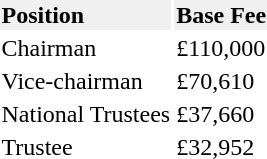<table>
<tr>
<td align="left" style="background:#f0f0f0;"><strong>Position    </strong></td>
<td align="left" style="background:#f0f0f0;"><strong>Base Fee    </strong></td>
</tr>
<tr>
<td>Chairman</td>
<td>£110,000</td>
</tr>
<tr>
<td>Vice-chairman</td>
<td>£70,610</td>
</tr>
<tr>
<td>National Trustees</td>
<td>£37,660</td>
</tr>
<tr>
<td>Trustee</td>
<td>£32,952</td>
</tr>
</table>
